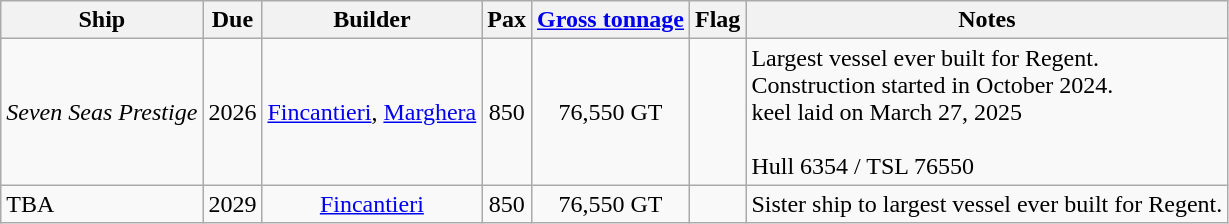<table class="wikitable sortable">
<tr>
<th>Ship</th>
<th>Due</th>
<th>Builder</th>
<th>Pax</th>
<th><a href='#'>Gross tonnage</a></th>
<th>Flag</th>
<th>Notes</th>
</tr>
<tr>
<td><em>Seven Seas Prestige</em></td>
<td style="text-align:Center;">2026</td>
<td style="text-align:Center;"><a href='#'>Fincantieri</a>, <a href='#'>Marghera</a></td>
<td style="text-align:Center;">850</td>
<td style="text-align:Center;">76,550 GT</td>
<td style="text-align:Center;"></td>
<td>Largest vessel ever built for Regent.<br>Construction started in October 2024.<br>keel laid on March 27, 2025<br><br>Hull 6354 / TSL 76550 </td>
</tr>
<tr>
<td>TBA</td>
<td style="text-align:Center;">2029</td>
<td style="text-align:Center;"><a href='#'>Fincantieri</a></td>
<td style="text-align:Center;">850</td>
<td style="text-align:Center;">76,550 GT</td>
<td style="text-align:Center;"></td>
<td>Sister ship to largest vessel ever built for Regent.</td>
</tr>
</table>
